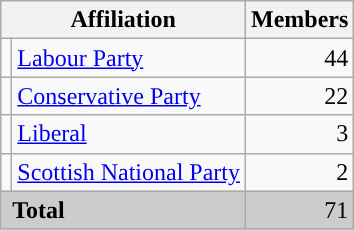<table class="wikitable">
<tr>
<th colspan="2">Affiliation</th>
<th>Members</th>
</tr>
<tr>
<td style="color:inherit;background:"></td>
<td><a href='#'>Labour Party</a></td>
<td align="right">44</td>
</tr>
<tr>
<td style="color:inherit;background:"></td>
<td><a href='#'>Conservative Party</a></td>
<td align="right">22</td>
</tr>
<tr>
<td style="color:inherit;background:"></td>
<td><a href='#'>Liberal</a></td>
<td align="right">3</td>
</tr>
<tr>
<td style="color:inherit;background:"></td>
<td><a href='#'>Scottish National Party</a></td>
<td align="right">2</td>
</tr>
<tr bgcolor="CCCCCC">
<td colspan="2" rowspan="1"> <strong>Total</strong></td>
<td align="right">71</td>
</tr>
</table>
